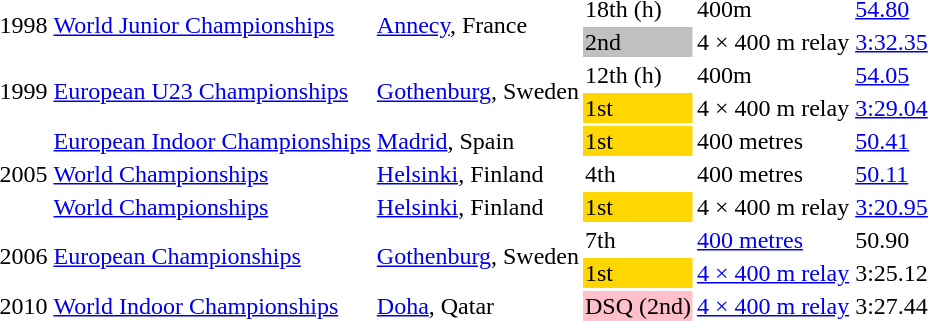<table>
<tr>
<td rowspan=2>1998</td>
<td rowspan=2><a href='#'>World Junior Championships</a></td>
<td rowspan=2><a href='#'>Annecy</a>, France</td>
<td>18th (h)</td>
<td>400m</td>
<td><a href='#'>54.80</a></td>
</tr>
<tr>
<td bgcolor=silver>2nd</td>
<td>4 × 400 m relay</td>
<td><a href='#'>3:32.35</a></td>
</tr>
<tr>
<td rowspan=2>1999</td>
<td rowspan=2><a href='#'>European U23 Championships</a></td>
<td rowspan=2><a href='#'>Gothenburg</a>, Sweden</td>
<td>12th (h)</td>
<td>400m</td>
<td><a href='#'>54.05</a></td>
</tr>
<tr>
<td bgcolor=gold>1st</td>
<td>4 × 400 m relay</td>
<td><a href='#'>3:29.04</a></td>
</tr>
<tr>
<td rowspan=3>2005</td>
<td><a href='#'>European Indoor Championships</a></td>
<td><a href='#'>Madrid</a>, Spain</td>
<td bgcolor="gold">1st</td>
<td>400 metres</td>
<td><a href='#'>50.41</a></td>
</tr>
<tr>
<td><a href='#'>World Championships</a></td>
<td><a href='#'>Helsinki</a>, Finland</td>
<td>4th</td>
<td>400 metres</td>
<td><a href='#'>50.11</a></td>
</tr>
<tr>
<td><a href='#'>World Championships</a></td>
<td><a href='#'>Helsinki</a>, Finland</td>
<td bgcolor="gold">1st</td>
<td>4 × 400 m relay</td>
<td><a href='#'>3:20.95</a></td>
</tr>
<tr>
<td rowspan=2>2006</td>
<td rowspan=2><a href='#'>European Championships</a></td>
<td rowspan=2><a href='#'>Gothenburg</a>, Sweden</td>
<td>7th</td>
<td><a href='#'>400 metres</a></td>
<td>50.90</td>
</tr>
<tr>
<td bgcolor="gold">1st</td>
<td><a href='#'>4 × 400 m relay</a></td>
<td>3:25.12</td>
</tr>
<tr>
<td>2010</td>
<td><a href='#'>World Indoor Championships</a></td>
<td><a href='#'>Doha</a>, Qatar</td>
<td bgcolor="pink">DSQ (2nd)</td>
<td><a href='#'>4 × 400 m relay</a></td>
<td>3:27.44</td>
</tr>
</table>
